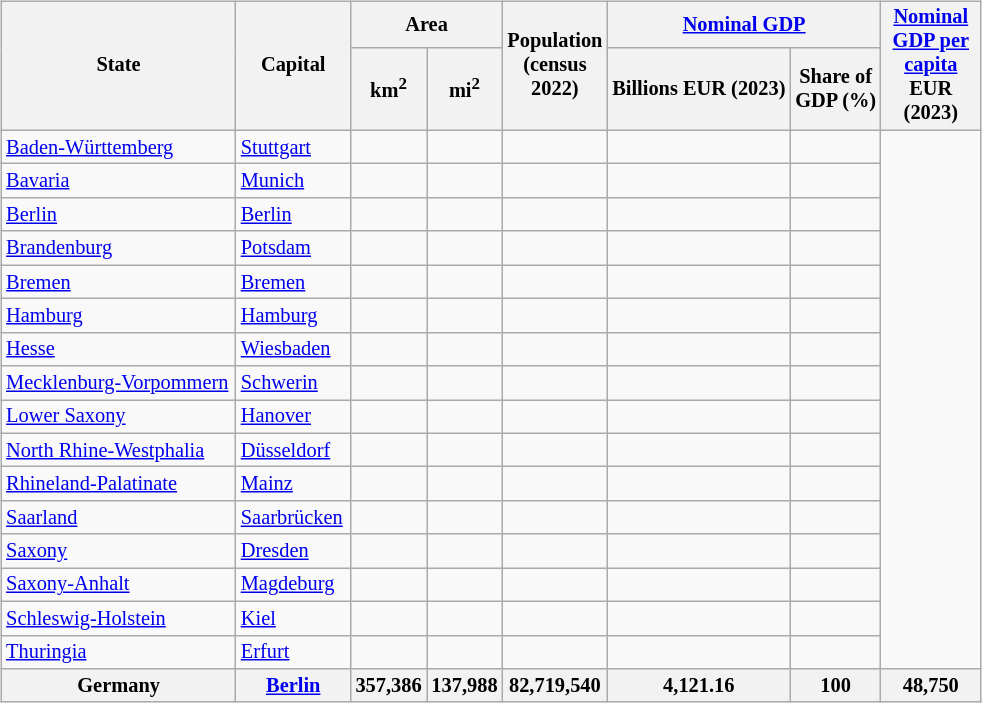<table cellspacing="2px">
<tr>
<td><br><table class="sortable wikitable" style="text-align:left; font-size:85%;">
<tr style="font-size:100%; text-align:right;">
<th rowspan="2" style="width:150px;">State</th>
<th rowspan="2" style="width:70px;">Capital</th>
<th colspan="2" style="width:80px;">Area</th>
<th rowspan="2" style="width:60px;">Population<br>(census 2022)</th>
<th colspan="2" style="width:150px;"><a href='#'>Nominal GDP</a></th>
<th rowspan="2" style="width:60px;"><a href='#'>Nominal GDP per capita</a> EUR (2023)</th>
</tr>
<tr>
<th scope="col">km<sup>2</sup></th>
<th scope="col">mi<sup>2</sup></th>
<th scope="col">Billions EUR (2023)</th>
<th scope="col">Share of<br>GDP (%)</th>
</tr>
<tr>
<td><a href='#'>Baden-Württemberg</a></td>
<td><a href='#'>Stuttgart</a></td>
<td></td>
<td></td>
<td></td>
<td></td>
<td></td>
</tr>
<tr>
<td><a href='#'>Bavaria</a></td>
<td><a href='#'>Munich</a></td>
<td></td>
<td></td>
<td></td>
<td></td>
<td></td>
</tr>
<tr>
<td><a href='#'>Berlin</a></td>
<td><a href='#'>Berlin</a></td>
<td></td>
<td></td>
<td></td>
<td></td>
<td></td>
</tr>
<tr>
<td><a href='#'>Brandenburg</a></td>
<td><a href='#'>Potsdam</a></td>
<td></td>
<td></td>
<td></td>
<td></td>
<td></td>
</tr>
<tr>
<td><a href='#'>Bremen</a></td>
<td><a href='#'>Bremen</a></td>
<td></td>
<td></td>
<td></td>
<td></td>
<td></td>
</tr>
<tr>
<td><a href='#'>Hamburg</a></td>
<td><a href='#'>Hamburg</a></td>
<td></td>
<td></td>
<td></td>
<td></td>
<td></td>
</tr>
<tr>
<td><a href='#'>Hesse</a></td>
<td><a href='#'>Wiesbaden</a></td>
<td></td>
<td></td>
<td></td>
<td></td>
<td></td>
</tr>
<tr>
<td><a href='#'>Mecklenburg-Vorpommern</a></td>
<td><a href='#'>Schwerin</a></td>
<td></td>
<td></td>
<td></td>
<td></td>
<td></td>
</tr>
<tr>
<td><a href='#'>Lower Saxony</a></td>
<td><a href='#'>Hanover</a></td>
<td></td>
<td></td>
<td></td>
<td></td>
<td></td>
</tr>
<tr>
<td><a href='#'>North Rhine-Westphalia</a></td>
<td><a href='#'>Düsseldorf</a></td>
<td></td>
<td></td>
<td></td>
<td></td>
<td></td>
</tr>
<tr>
<td><a href='#'>Rhineland-Palatinate</a></td>
<td><a href='#'>Mainz</a></td>
<td></td>
<td></td>
<td></td>
<td></td>
<td></td>
</tr>
<tr>
<td><a href='#'>Saarland</a></td>
<td><a href='#'>Saarbrücken</a></td>
<td></td>
<td></td>
<td></td>
<td></td>
<td></td>
</tr>
<tr>
<td><a href='#'>Saxony</a></td>
<td><a href='#'>Dresden</a></td>
<td></td>
<td></td>
<td></td>
<td></td>
<td></td>
</tr>
<tr>
<td><a href='#'>Saxony-Anhalt</a></td>
<td><a href='#'>Magdeburg</a></td>
<td></td>
<td></td>
<td></td>
<td></td>
<td></td>
</tr>
<tr>
<td><a href='#'>Schleswig-Holstein</a></td>
<td><a href='#'>Kiel</a></td>
<td></td>
<td></td>
<td></td>
<td></td>
<td></td>
</tr>
<tr>
<td><a href='#'>Thuringia</a></td>
<td><a href='#'>Erfurt</a></td>
<td></td>
<td></td>
<td></td>
<td></td>
<td></td>
</tr>
<tr class=sortbottom>
<th style="text-align:center;">Germany</th>
<th><a href='#'>Berlin</a></th>
<th>357,386</th>
<th>137,988</th>
<th>82,719,540</th>
<th>4,121.16</th>
<th>100</th>
<th>48,750</th>
</tr>
</table>
</td>
</tr>
</table>
